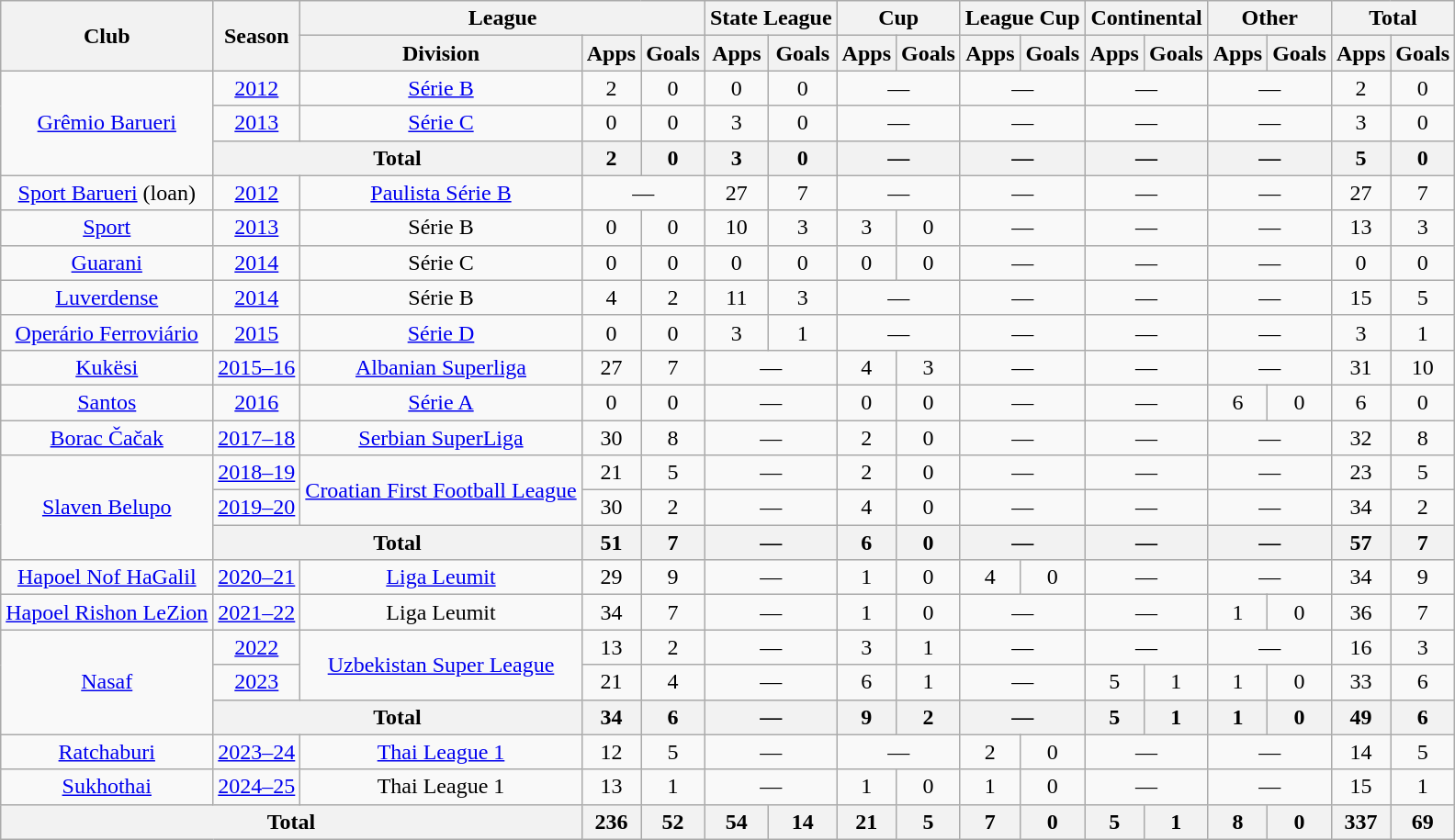<table class="wikitable" style="text-align: center;">
<tr>
<th rowspan="2">Club</th>
<th rowspan="2">Season</th>
<th colspan="3">League</th>
<th colspan="2">State League</th>
<th colspan="2">Cup</th>
<th colspan="2">League Cup</th>
<th colspan="2">Continental</th>
<th colspan="2">Other</th>
<th colspan="2">Total</th>
</tr>
<tr>
<th>Division</th>
<th>Apps</th>
<th>Goals</th>
<th>Apps</th>
<th>Goals</th>
<th>Apps</th>
<th>Goals</th>
<th>Apps</th>
<th>Goals</th>
<th>Apps</th>
<th>Goals</th>
<th>Apps</th>
<th>Goals</th>
<th>Apps</th>
<th>Goals</th>
</tr>
<tr>
<td rowspan="3" valign="center"><a href='#'>Grêmio Barueri</a></td>
<td><a href='#'>2012</a></td>
<td><a href='#'>Série B</a></td>
<td>2</td>
<td>0</td>
<td>0</td>
<td>0</td>
<td colspan="2">—</td>
<td colspan="2">—</td>
<td colspan="2">—</td>
<td colspan="2">—</td>
<td>2</td>
<td>0</td>
</tr>
<tr>
<td><a href='#'>2013</a></td>
<td><a href='#'>Série C</a></td>
<td>0</td>
<td>0</td>
<td>3</td>
<td>0</td>
<td colspan="2">—</td>
<td colspan="2">—</td>
<td colspan="2">—</td>
<td colspan="2">—</td>
<td>3</td>
<td>0</td>
</tr>
<tr>
<th colspan="2">Total</th>
<th>2</th>
<th>0</th>
<th>3</th>
<th>0</th>
<th colspan="2">—</th>
<th colspan="2">—</th>
<th colspan="2">—</th>
<th colspan="2">—</th>
<th>5</th>
<th>0</th>
</tr>
<tr>
<td valign="center"><a href='#'>Sport Barueri</a> (loan)</td>
<td><a href='#'>2012</a></td>
<td><a href='#'>Paulista Série B</a></td>
<td colspan="2">—</td>
<td>27</td>
<td>7</td>
<td colspan="2">—</td>
<td colspan="2">—</td>
<td colspan="2">—</td>
<td colspan="2">—</td>
<td>27</td>
<td>7</td>
</tr>
<tr>
<td valign="center"><a href='#'>Sport</a></td>
<td><a href='#'>2013</a></td>
<td>Série B</td>
<td>0</td>
<td>0</td>
<td>10</td>
<td>3</td>
<td>3</td>
<td>0</td>
<td colspan="2">—</td>
<td colspan="2">—</td>
<td colspan="2">—</td>
<td>13</td>
<td>3</td>
</tr>
<tr>
<td valign="center"><a href='#'>Guarani</a></td>
<td><a href='#'>2014</a></td>
<td>Série C</td>
<td>0</td>
<td>0</td>
<td>0</td>
<td>0</td>
<td>0</td>
<td>0</td>
<td colspan="2">—</td>
<td colspan="2">—</td>
<td colspan="2">—</td>
<td>0</td>
<td>0</td>
</tr>
<tr>
<td valign="center"><a href='#'>Luverdense</a></td>
<td><a href='#'>2014</a></td>
<td>Série B</td>
<td>4</td>
<td>2</td>
<td>11</td>
<td>3</td>
<td colspan="2">—</td>
<td colspan="2">—</td>
<td colspan="2">—</td>
<td colspan="2">—</td>
<td>15</td>
<td>5</td>
</tr>
<tr>
<td valign="center"><a href='#'>Operário Ferroviário</a></td>
<td><a href='#'>2015</a></td>
<td><a href='#'>Série D</a></td>
<td>0</td>
<td>0</td>
<td>3</td>
<td>1</td>
<td colspan="2">—</td>
<td colspan="2">—</td>
<td colspan="2">—</td>
<td colspan="2">—</td>
<td>3</td>
<td>1</td>
</tr>
<tr>
<td valign="center"><a href='#'>Kukësi</a></td>
<td><a href='#'>2015–16</a></td>
<td><a href='#'>Albanian Superliga</a></td>
<td>27</td>
<td>7</td>
<td colspan="2">—</td>
<td>4</td>
<td>3</td>
<td colspan="2">—</td>
<td colspan="2">—</td>
<td colspan="2">—</td>
<td>31</td>
<td>10</td>
</tr>
<tr>
<td valign="center"><a href='#'>Santos</a></td>
<td><a href='#'>2016</a></td>
<td><a href='#'>Série A</a></td>
<td>0</td>
<td>0</td>
<td colspan="2">—</td>
<td>0</td>
<td>0</td>
<td colspan="2">—</td>
<td colspan="2">—</td>
<td>6</td>
<td>0</td>
<td>6</td>
<td>0</td>
</tr>
<tr>
<td valign="center"><a href='#'>Borac Čačak</a></td>
<td><a href='#'>2017–18</a></td>
<td><a href='#'>Serbian SuperLiga</a></td>
<td>30</td>
<td>8</td>
<td colspan="2">—</td>
<td>2</td>
<td>0</td>
<td colspan="2">—</td>
<td colspan="2">—</td>
<td colspan="2">—</td>
<td>32</td>
<td>8</td>
</tr>
<tr>
<td valign="center" rowspan="3"><a href='#'>Slaven Belupo</a></td>
<td><a href='#'>2018–19</a></td>
<td rowspan="2"><a href='#'>Croatian First Football League</a></td>
<td>21</td>
<td>5</td>
<td colspan="2">—</td>
<td>2</td>
<td>0</td>
<td colspan="2">—</td>
<td colspan="2">—</td>
<td colspan="2">—</td>
<td>23</td>
<td>5</td>
</tr>
<tr>
<td><a href='#'>2019–20</a></td>
<td>30</td>
<td>2</td>
<td colspan="2">—</td>
<td>4</td>
<td>0</td>
<td colspan="2">—</td>
<td colspan="2">—</td>
<td colspan="2">—</td>
<td>34</td>
<td>2</td>
</tr>
<tr>
<th colspan="2">Total</th>
<th>51</th>
<th>7</th>
<th colspan="2">—</th>
<th>6</th>
<th>0</th>
<th colspan="2">—</th>
<th colspan="2">—</th>
<th colspan="2">—</th>
<th>57</th>
<th>7</th>
</tr>
<tr>
<td valign="center" rowspan="1"><a href='#'>Hapoel Nof HaGalil</a></td>
<td><a href='#'>2020–21</a></td>
<td><a href='#'>Liga Leumit</a></td>
<td>29</td>
<td>9</td>
<td colspan="2">—</td>
<td>1</td>
<td>0</td>
<td>4</td>
<td>0</td>
<td colspan="2">—</td>
<td colspan="2">—</td>
<td>34</td>
<td>9</td>
</tr>
<tr>
<td valign="center" rowspan="1"><a href='#'>Hapoel Rishon LeZion</a></td>
<td><a href='#'>2021–22</a></td>
<td>Liga Leumit</td>
<td>34</td>
<td>7</td>
<td colspan="2">—</td>
<td>1</td>
<td>0</td>
<td colspan="2">—</td>
<td colspan="2">—</td>
<td>1</td>
<td>0</td>
<td>36</td>
<td>7</td>
</tr>
<tr>
<td valign="center" rowspan="3"><a href='#'>Nasaf</a></td>
<td><a href='#'>2022</a></td>
<td rowspan="2"><a href='#'>Uzbekistan Super League</a></td>
<td>13</td>
<td>2</td>
<td colspan="2">—</td>
<td>3</td>
<td>1</td>
<td colspan="2">—</td>
<td colspan="2">—</td>
<td colspan="2">—</td>
<td>16</td>
<td>3</td>
</tr>
<tr>
<td><a href='#'>2023</a></td>
<td>21</td>
<td>4</td>
<td colspan="2">—</td>
<td>6</td>
<td>1</td>
<td colspan="2">—</td>
<td>5</td>
<td>1</td>
<td>1</td>
<td>0</td>
<td>33</td>
<td>6</td>
</tr>
<tr>
<th colspan="2">Total</th>
<th>34</th>
<th>6</th>
<th colspan="2">—</th>
<th>9</th>
<th>2</th>
<th colspan="2">—</th>
<th>5</th>
<th>1</th>
<th>1</th>
<th>0</th>
<th>49</th>
<th>6</th>
</tr>
<tr>
<td valign="center" rowspan="1"><a href='#'>Ratchaburi</a></td>
<td><a href='#'>2023–24</a></td>
<td><a href='#'>Thai League 1</a></td>
<td>12</td>
<td>5</td>
<td colspan="2">—</td>
<td colspan="2">—</td>
<td>2</td>
<td>0</td>
<td colspan="2">—</td>
<td colspan="2">—</td>
<td>14</td>
<td>5</td>
</tr>
<tr>
<td valign="center" rowspan="1"><a href='#'>Sukhothai</a></td>
<td><a href='#'>2024–25</a></td>
<td>Thai League 1</td>
<td>13</td>
<td>1</td>
<td colspan="2">—</td>
<td>1</td>
<td>0</td>
<td>1</td>
<td>0</td>
<td colspan="2">—</td>
<td colspan="2">—</td>
<td>15</td>
<td>1</td>
</tr>
<tr>
<th colspan="3"><strong>Total</strong></th>
<th>236</th>
<th>52</th>
<th>54</th>
<th>14</th>
<th>21</th>
<th>5</th>
<th>7</th>
<th>0</th>
<th>5</th>
<th>1</th>
<th>8</th>
<th>0</th>
<th>337</th>
<th>69</th>
</tr>
</table>
